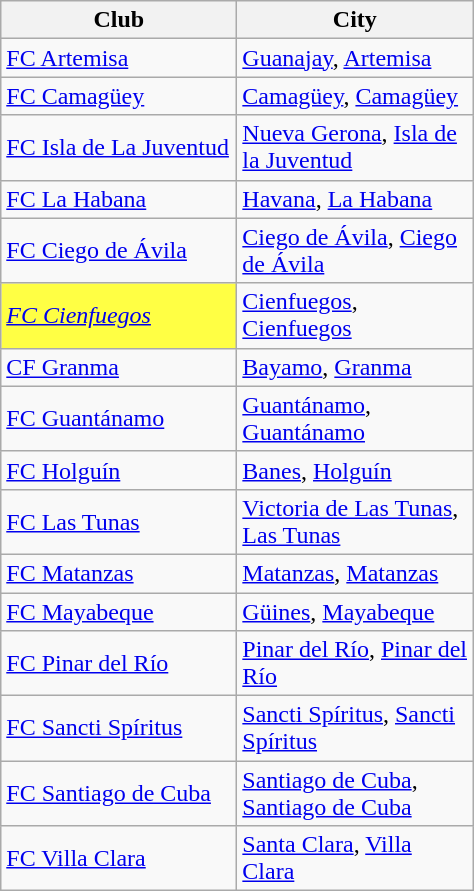<table class="wikitable">
<tr>
<th width="150px">Club</th>
<th width="150px">City</th>
</tr>
<tr>
<td><a href='#'>FC Artemisa</a></td>
<td><a href='#'>Guanajay</a>, <a href='#'>Artemisa</a></td>
</tr>
<tr>
<td><a href='#'>FC Camagüey</a></td>
<td><a href='#'>Camagüey</a>, <a href='#'>Camagüey</a></td>
</tr>
<tr>
<td><a href='#'>FC Isla de La Juventud</a></td>
<td><a href='#'>Nueva Gerona</a>, <a href='#'>Isla de la Juventud</a></td>
</tr>
<tr>
<td><a href='#'>FC La Habana</a></td>
<td><a href='#'>Havana</a>, <a href='#'>La Habana</a></td>
</tr>
<tr>
<td><a href='#'>FC Ciego de Ávila</a></td>
<td><a href='#'>Ciego de Ávila</a>, <a href='#'>Ciego de Ávila</a></td>
</tr>
<tr>
<td style="background:#FFFF44"><em><a href='#'>FC Cienfuegos</a></em></td>
<td><a href='#'>Cienfuegos</a>, <a href='#'>Cienfuegos</a></td>
</tr>
<tr>
<td><a href='#'>CF Granma</a></td>
<td><a href='#'>Bayamo</a>, <a href='#'>Granma</a></td>
</tr>
<tr>
<td><a href='#'>FC Guantánamo</a></td>
<td><a href='#'>Guantánamo</a>, <a href='#'>Guantánamo</a></td>
</tr>
<tr>
<td><a href='#'>FC Holguín</a></td>
<td><a href='#'>Banes</a>, <a href='#'>Holguín</a></td>
</tr>
<tr>
<td><a href='#'>FC Las Tunas</a></td>
<td><a href='#'>Victoria de Las Tunas</a>, <a href='#'>Las Tunas</a></td>
</tr>
<tr>
<td><a href='#'>FC Matanzas</a></td>
<td><a href='#'>Matanzas</a>, <a href='#'>Matanzas</a></td>
</tr>
<tr>
<td><a href='#'>FC Mayabeque</a></td>
<td><a href='#'>Güines</a>, <a href='#'>Mayabeque</a></td>
</tr>
<tr>
<td><a href='#'>FC Pinar del Río</a></td>
<td><a href='#'>Pinar del Río</a>, <a href='#'>Pinar del Río</a></td>
</tr>
<tr>
<td><a href='#'>FC Sancti Spíritus</a></td>
<td><a href='#'>Sancti Spíritus</a>, <a href='#'>Sancti Spíritus</a></td>
</tr>
<tr>
<td><a href='#'>FC Santiago de Cuba</a></td>
<td><a href='#'>Santiago de Cuba</a>, <a href='#'>Santiago de Cuba</a></td>
</tr>
<tr>
<td><a href='#'>FC Villa Clara</a></td>
<td><a href='#'>Santa Clara</a>, <a href='#'>Villa Clara</a></td>
</tr>
</table>
